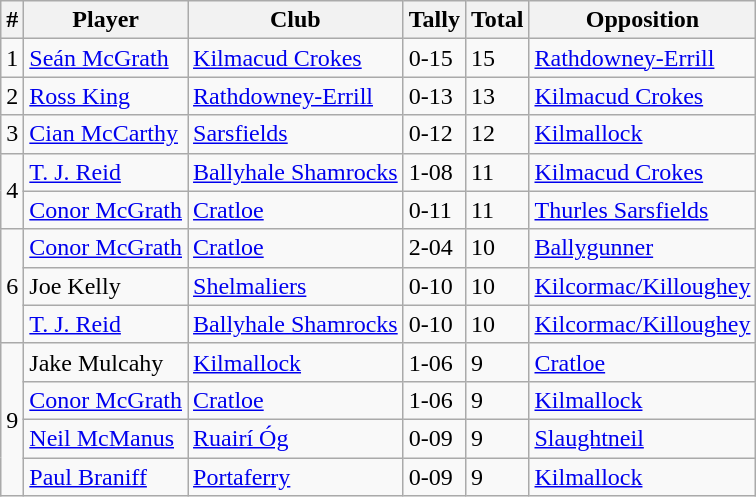<table class="wikitable">
<tr>
<th>#</th>
<th>Player</th>
<th>Club</th>
<th>Tally</th>
<th>Total</th>
<th>Opposition</th>
</tr>
<tr>
<td rowspan=1 align=center>1</td>
<td><a href='#'>Seán McGrath</a></td>
<td><a href='#'>Kilmacud Crokes</a></td>
<td>0-15</td>
<td>15</td>
<td><a href='#'>Rathdowney-Errill</a></td>
</tr>
<tr>
<td rowspan=1 align=center>2</td>
<td><a href='#'>Ross King</a></td>
<td><a href='#'>Rathdowney-Errill</a></td>
<td>0-13</td>
<td>13</td>
<td><a href='#'>Kilmacud Crokes</a></td>
</tr>
<tr>
<td rowspan=1 align=center>3</td>
<td><a href='#'>Cian McCarthy</a></td>
<td><a href='#'>Sarsfields</a></td>
<td>0-12</td>
<td>12</td>
<td><a href='#'>Kilmallock</a></td>
</tr>
<tr>
<td rowspan=2 align=center>4</td>
<td><a href='#'>T. J. Reid</a></td>
<td><a href='#'>Ballyhale Shamrocks</a></td>
<td>1-08</td>
<td>11</td>
<td><a href='#'>Kilmacud Crokes</a></td>
</tr>
<tr>
<td><a href='#'>Conor McGrath</a></td>
<td><a href='#'>Cratloe</a></td>
<td>0-11</td>
<td>11</td>
<td><a href='#'>Thurles Sarsfields</a></td>
</tr>
<tr>
<td rowspan=3 align=center>6</td>
<td><a href='#'>Conor McGrath</a></td>
<td><a href='#'>Cratloe</a></td>
<td>2-04</td>
<td>10</td>
<td><a href='#'>Ballygunner</a></td>
</tr>
<tr>
<td>Joe Kelly</td>
<td><a href='#'>Shelmaliers</a></td>
<td>0-10</td>
<td>10</td>
<td><a href='#'>Kilcormac/Killoughey</a></td>
</tr>
<tr>
<td><a href='#'>T. J. Reid</a></td>
<td><a href='#'>Ballyhale Shamrocks</a></td>
<td>0-10</td>
<td>10</td>
<td><a href='#'>Kilcormac/Killoughey</a></td>
</tr>
<tr>
<td rowspan=4 align=center>9</td>
<td>Jake Mulcahy</td>
<td><a href='#'>Kilmallock</a></td>
<td>1-06</td>
<td>9</td>
<td><a href='#'>Cratloe</a></td>
</tr>
<tr>
<td><a href='#'>Conor McGrath</a></td>
<td><a href='#'>Cratloe</a></td>
<td>1-06</td>
<td>9</td>
<td><a href='#'>Kilmallock</a></td>
</tr>
<tr>
<td><a href='#'>Neil McManus</a></td>
<td><a href='#'>Ruairí Óg</a></td>
<td>0-09</td>
<td>9</td>
<td><a href='#'>Slaughtneil</a></td>
</tr>
<tr>
<td><a href='#'>Paul Braniff</a></td>
<td><a href='#'>Portaferry</a></td>
<td>0-09</td>
<td>9</td>
<td><a href='#'>Kilmallock</a></td>
</tr>
</table>
